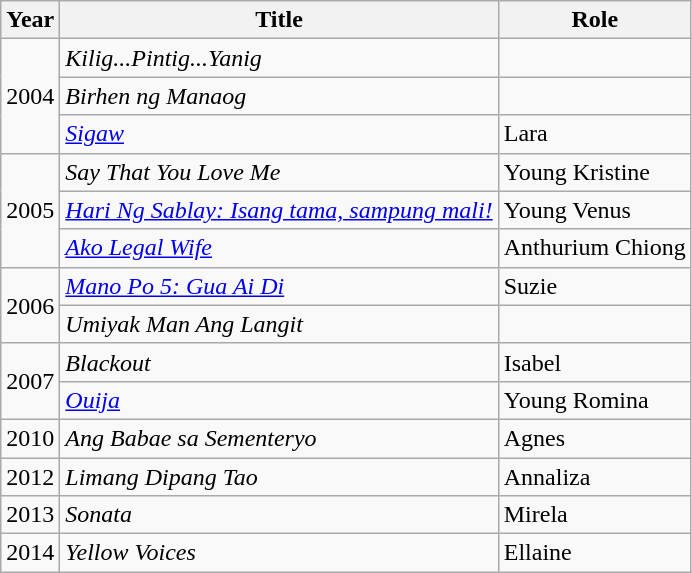<table class="wikitable sortable">
<tr>
<th>Year</th>
<th>Title</th>
<th>Role</th>
</tr>
<tr>
<td rowspan="3">2004</td>
<td><em>Kilig...Pintig...Yanig</em></td>
<td></td>
</tr>
<tr>
<td><em>Birhen ng Manaog</em></td>
<td></td>
</tr>
<tr>
<td><em><a href='#'>Sigaw</a></em></td>
<td>Lara</td>
</tr>
<tr>
<td rowspan="3">2005</td>
<td><em>Say That You Love Me</em></td>
<td>Young Kristine</td>
</tr>
<tr>
<td><em><a href='#'>Hari Ng Sablay: Isang tama, sampung mali!</a></em></td>
<td>Young Venus</td>
</tr>
<tr>
<td><em><a href='#'>Ako Legal Wife</a></em></td>
<td>Anthurium Chiong</td>
</tr>
<tr>
<td rowspan="2">2006</td>
<td><em><a href='#'>Mano Po 5: Gua Ai Di</a></em></td>
<td>Suzie</td>
</tr>
<tr>
<td><em>Umiyak Man Ang Langit</em></td>
<td></td>
</tr>
<tr>
<td rowspan="2">2007</td>
<td><em>Blackout</em></td>
<td>Isabel</td>
</tr>
<tr>
<td><em><a href='#'>Ouija</a></em></td>
<td>Young Romina</td>
</tr>
<tr>
<td>2010</td>
<td><em>Ang Babae sa Sementeryo</em></td>
<td>Agnes</td>
</tr>
<tr>
<td>2012</td>
<td><em>Limang Dipang Tao</em></td>
<td>Annaliza</td>
</tr>
<tr>
<td>2013</td>
<td><em>Sonata</em></td>
<td>Mirela</td>
</tr>
<tr>
<td>2014</td>
<td><em>Yellow Voices</em></td>
<td>Ellaine</td>
</tr>
</table>
